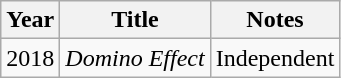<table class="wikitable">
<tr>
<th>Year</th>
<th>Title</th>
<th>Notes</th>
</tr>
<tr>
<td>2018</td>
<td><em>Domino Effect</em></td>
<td>Independent</td>
</tr>
</table>
